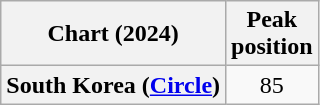<table class="wikitable plainrowheaders" style="text-align:center">
<tr>
<th scope="col">Chart (2024)</th>
<th scope="col">Peak<br>position</th>
</tr>
<tr>
<th scope="row">South Korea (<a href='#'>Circle</a>)</th>
<td>85</td>
</tr>
</table>
